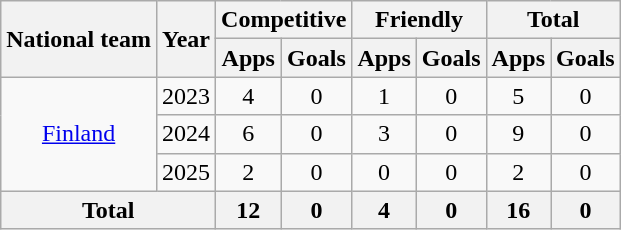<table class="wikitable" style="text-align:center">
<tr>
<th rowspan="2">National team</th>
<th rowspan="2">Year</th>
<th colspan="2">Competitive</th>
<th colspan="2">Friendly</th>
<th colspan="2">Total</th>
</tr>
<tr>
<th>Apps</th>
<th>Goals</th>
<th>Apps</th>
<th>Goals</th>
<th>Apps</th>
<th>Goals</th>
</tr>
<tr>
<td rowspan=3><a href='#'>Finland</a></td>
<td>2023</td>
<td>4</td>
<td>0</td>
<td>1</td>
<td>0</td>
<td>5</td>
<td>0</td>
</tr>
<tr>
<td>2024</td>
<td>6</td>
<td>0</td>
<td>3</td>
<td>0</td>
<td>9</td>
<td>0</td>
</tr>
<tr>
<td>2025</td>
<td>2</td>
<td>0</td>
<td>0</td>
<td>0</td>
<td>2</td>
<td>0</td>
</tr>
<tr>
<th colspan=2>Total</th>
<th>12</th>
<th>0</th>
<th>4</th>
<th>0</th>
<th>16</th>
<th>0</th>
</tr>
</table>
